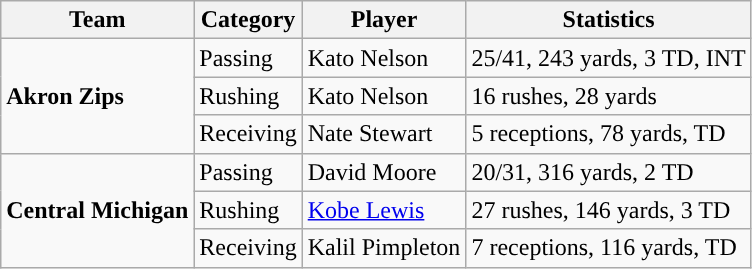<table class="wikitable" style="float: left;">
<tr>
<th>Team</th>
<th>Category</th>
<th>Player</th>
<th>Statistics</th>
</tr>
<tr>
<td rowspan=3><strong>Akron Zips</strong></td>
<td>Passing</td>
<td>Kato Nelson</td>
<td>25/41, 243 yards, 3 TD, INT</td>
</tr>
<tr>
<td>Rushing</td>
<td>Kato Nelson</td>
<td>16 rushes, 28 yards</td>
</tr>
<tr>
<td>Receiving</td>
<td>Nate Stewart</td>
<td>5 receptions, 78 yards, TD</td>
</tr>
<tr>
<td rowspan=3><strong>Central Michigan</strong></td>
<td>Passing</td>
<td>David Moore</td>
<td>20/31, 316 yards, 2 TD</td>
</tr>
<tr>
<td>Rushing</td>
<td><a href='#'>Kobe Lewis</a></td>
<td>27 rushes, 146 yards, 3 TD</td>
</tr>
<tr>
<td>Receiving</td>
<td>Kalil Pimpleton</td>
<td>7 receptions, 116 yards, TD</td>
</tr>
</table>
